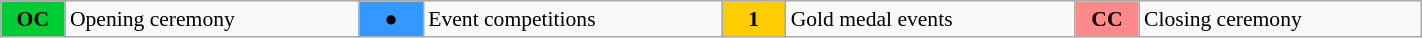<table class=wikitable style="margin:0.5em auto; font-size:90%;position:relative;width:75%;">
<tr 8>
<td style="width:2.5em; background-color:#00cc33;text-align:center;"><strong>OC</strong></td>
<td>Opening ceremony</td>
<td style="width:2.5em; background-color:#3399ff;text-align:center;">●</td>
<td>Event competitions</td>
<td style="width:2.5em; background-color:#ffcc00;text-align:center;"><strong>1</strong></td>
<td>Gold medal events</td>
<td style="width:2.5em; background-color:#FF8888;text-align:center;"><strong>CC</strong></td>
<td>Closing ceremony</td>
</tr>
</table>
